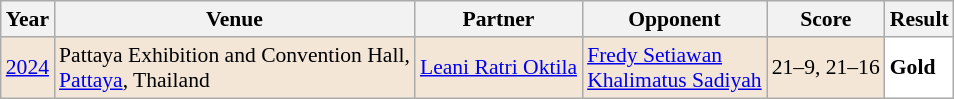<table class="sortable wikitable" style="font-size: 90%;">
<tr>
<th>Year</th>
<th>Venue</th>
<th>Partner</th>
<th>Opponent</th>
<th>Score</th>
<th>Result</th>
</tr>
<tr style="background:#F3E6D7">
<td align="center"><a href='#'>2024</a></td>
<td align="left">Pattaya Exhibition and Convention Hall,<br><a href='#'>Pattaya</a>, Thailand</td>
<td align="left"> <a href='#'>Leani Ratri Oktila</a></td>
<td align="left"> <a href='#'>Fredy Setiawan</a><br>  <a href='#'>Khalimatus Sadiyah</a></td>
<td align="left">21–9, 21–16</td>
<td style="text-align:left; background:white"> <strong>Gold</strong></td>
</tr>
</table>
